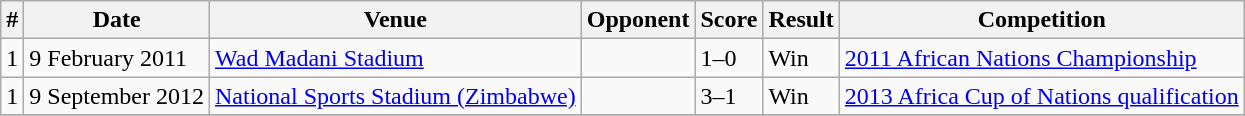<table class="wikitable">
<tr>
<th>#</th>
<th>Date</th>
<th>Venue</th>
<th>Opponent</th>
<th>Score</th>
<th>Result</th>
<th>Competition</th>
</tr>
<tr>
<td>1</td>
<td>9 February 2011</td>
<td><a href='#'>Wad Madani Stadium</a></td>
<td></td>
<td>1–0</td>
<td>Win</td>
<td><a href='#'>2011 African Nations Championship</a></td>
</tr>
<tr>
<td>1</td>
<td>9 September 2012</td>
<td><a href='#'>National Sports Stadium (Zimbabwe)</a></td>
<td></td>
<td>3–1</td>
<td>Win</td>
<td><a href='#'>2013 Africa Cup of Nations qualification</a></td>
</tr>
<tr>
</tr>
</table>
